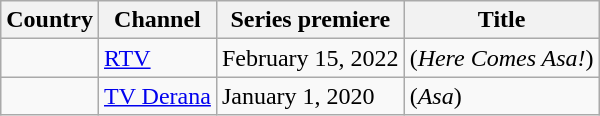<table class="wikitable">
<tr>
<th>Country</th>
<th>Channel</th>
<th>Series premiere</th>
<th>Title</th>
</tr>
<tr>
<td></td>
<td><a href='#'>RTV</a></td>
<td>February 15, 2022</td>
<td>(<em>Here Comes Asa!</em>)</td>
</tr>
<tr>
<td></td>
<td><a href='#'>TV Derana</a></td>
<td>January 1, 2020</td>
<td>(<em>Asa</em>)</td>
</tr>
</table>
